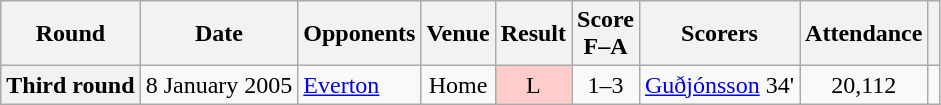<table class="wikitable plainrowheaders" style="text-align:center">
<tr>
<th scope="col">Round</th>
<th scope="col">Date</th>
<th scope="col">Opponents</th>
<th scope="col">Venue</th>
<th scope="col">Result</th>
<th scope="col">Score<br>F–A</th>
<th scope="col">Scorers</th>
<th scope="col">Attendance</th>
<th scope="col"></th>
</tr>
<tr>
<th scope="row">Third round</th>
<td align=left>8 January 2005</td>
<td align=left><a href='#'>Everton</a></td>
<td>Home</td>
<td bgcolor="#FFCCCC">L</td>
<td>1–3</td>
<td align=left><a href='#'>Guðjónsson</a> 34'</td>
<td>20,112</td>
<td></td>
</tr>
</table>
